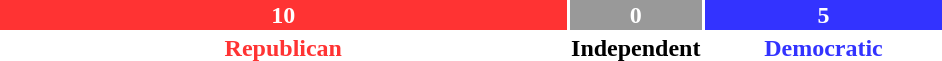<table style="width:50%">
<tr>
<td scope="row" colspan="3" style="text-align:center"></td>
</tr>
<tr>
<td scope="row" style="background:#F33; width:67%; text-align:center; color:white"><strong>10</strong></td>
<td style="background:#999; width:6%; text-align:center; color:white"><strong>0</strong></td>
<td style="background:#33F; width:27%; text-align:center; color:white"><strong>5</strong></td>
</tr>
<tr>
<td scope="row" style="text-align:center; color:#F33"><strong>Republican</strong></td>
<td style="text-align:center; color:#99"><strong>Independent</strong></td>
<td style="text-align:center; color:#33F"><strong>Democratic</strong></td>
</tr>
</table>
